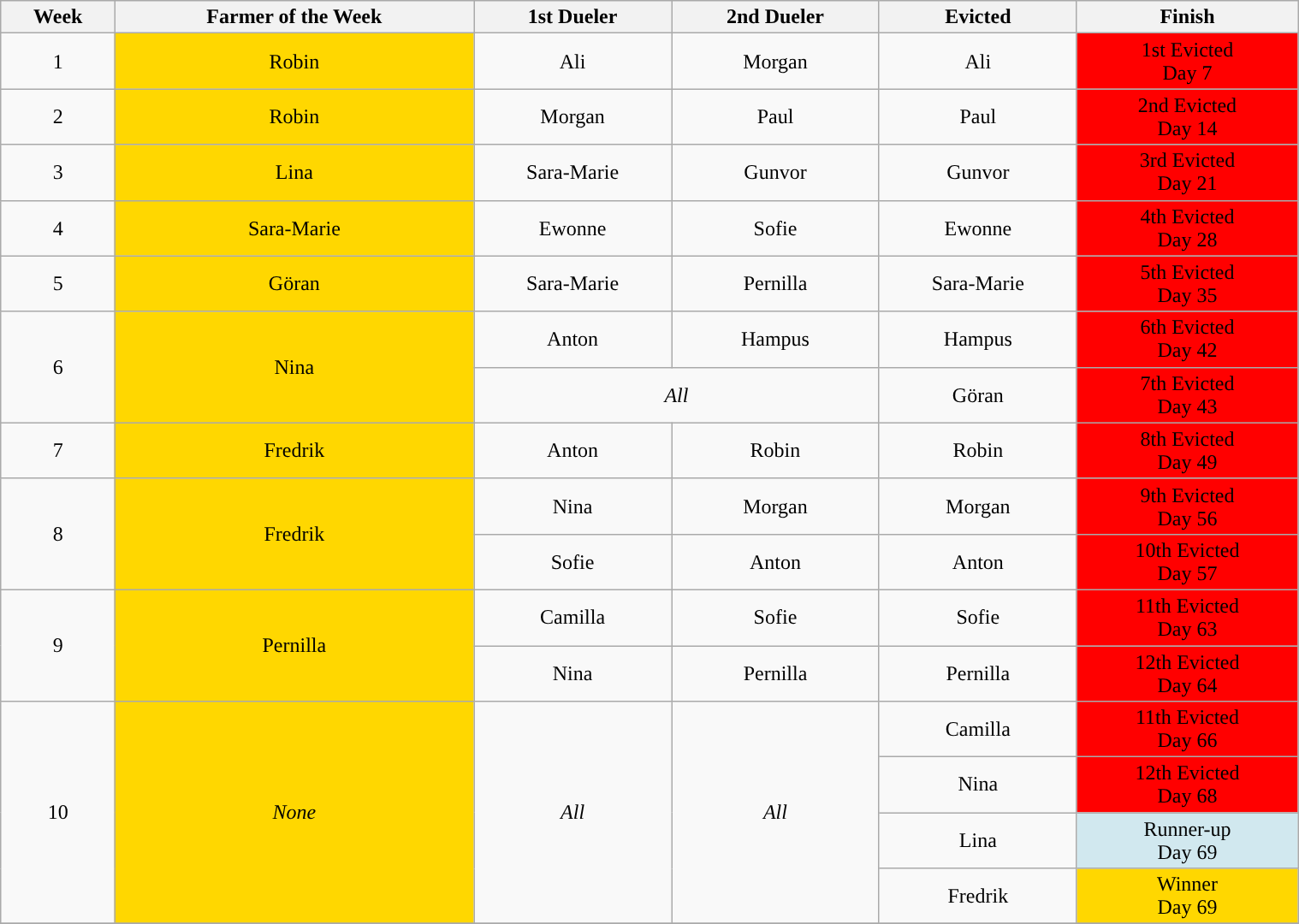<table class="wikitable" style="font-size:100%; text-align:center; width: 80%; margin-left: auto; margin-right: auto;">
<tr>
<th>Week</th>
<th>Farmer of the Week</th>
<th>1st Dueler</th>
<th>2nd Dueler</th>
<th>Evicted</th>
<th>Finish</th>
</tr>
<tr>
<td>1</td>
<td style="background:gold;">Robin</td>
<td>Ali</td>
<td>Morgan</td>
<td>Ali</td>
<td style="background:#ff0000">1st Evicted<br>Day 7</td>
</tr>
<tr>
<td>2</td>
<td style="background:gold;">Robin</td>
<td>Morgan</td>
<td>Paul</td>
<td>Paul</td>
<td style="background:#ff0000">2nd Evicted<br>Day 14</td>
</tr>
<tr>
<td>3</td>
<td style="background:gold;">Lina</td>
<td>Sara-Marie</td>
<td>Gunvor</td>
<td>Gunvor</td>
<td style="background:#ff0000">3rd Evicted<br>Day 21</td>
</tr>
<tr>
<td>4</td>
<td style="background:gold;">Sara-Marie</td>
<td>Ewonne</td>
<td>Sofie</td>
<td>Ewonne</td>
<td style="background:#ff0000">4th Evicted<br>Day 28</td>
</tr>
<tr>
<td>5</td>
<td style="background:gold;">Göran</td>
<td>Sara-Marie</td>
<td>Pernilla</td>
<td>Sara-Marie</td>
<td style="background:#ff0000">5th Evicted<br>Day 35</td>
</tr>
<tr>
<td rowspan="2">6</td>
<td rowspan="2" style="background:gold;">Nina</td>
<td rowspan="1">Anton</td>
<td rowspan="1">Hampus</td>
<td rowspan="1">Hampus</td>
<td rowspan="1" style="background:#ff0000">6th Evicted<br>Day 42</td>
</tr>
<tr>
<td colspan="2"><em>All</em></td>
<td rowspan="1">Göran</td>
<td rowspan="1" style="background:#ff0000">7th Evicted<br>Day 43</td>
</tr>
<tr>
<td>7</td>
<td style="background:gold;">Fredrik</td>
<td>Anton</td>
<td>Robin</td>
<td>Robin</td>
<td style="background:#ff0000">8th Evicted<br>Day 49</td>
</tr>
<tr>
<td rowspan="2">8</td>
<td rowspan="2" style="background:gold;">Fredrik</td>
<td rowspan="1">Nina</td>
<td rowspan="1">Morgan</td>
<td rowspan="1">Morgan</td>
<td rowspan="1" style="background:#ff0000">9th Evicted<br>Day 56</td>
</tr>
<tr>
<td rowspan="1">Sofie</td>
<td rowspan="1">Anton</td>
<td rowspan="1">Anton</td>
<td rowspan="1" style="background:#ff0000">10th Evicted<br>Day 57</td>
</tr>
<tr>
<td rowspan="2">9</td>
<td rowspan="2" style="background:gold;">Pernilla</td>
<td rowspan="1">Camilla</td>
<td rowspan="1">Sofie</td>
<td rowspan="1">Sofie</td>
<td rowspan="1" style="background:#ff0000">11th Evicted<br>Day 63</td>
</tr>
<tr>
<td rowspan="1">Nina</td>
<td rowspan="1">Pernilla</td>
<td rowspan="1">Pernilla</td>
<td rowspan="1" style="background:#ff0000">12th Evicted<br>Day 64</td>
</tr>
<tr>
<td rowspan="4">10</td>
<td rowspan="4" style="background:gold;"><em>None</em></td>
<td rowspan="4"><em>All</em></td>
<td rowspan="4"><em>All</em></td>
<td>Camilla</td>
<td style="background:#ff0000">11th Evicted<br>Day 66</td>
</tr>
<tr>
<td>Nina</td>
<td style="background:#ff0000">12th Evicted<br>Day 68</td>
</tr>
<tr>
<td>Lina</td>
<td style="background:#D1E8EF;">Runner-up<br>Day 69</td>
</tr>
<tr>
<td>Fredrik</td>
<td style="background:gold;">Winner<br>Day 69</td>
</tr>
<tr>
</tr>
</table>
